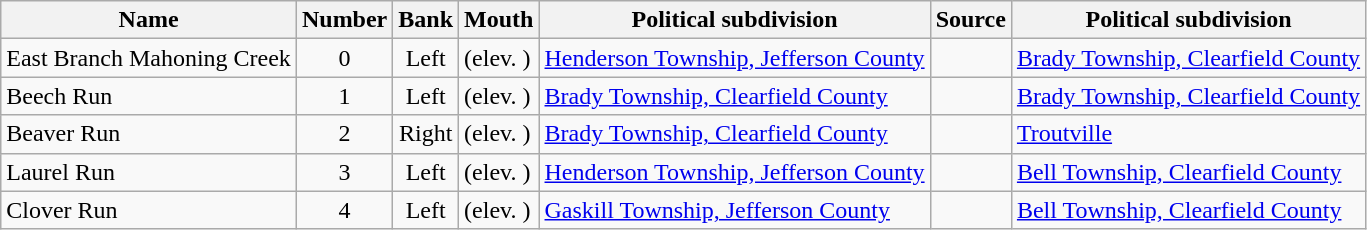<table class="wikitable sortable">
<tr>
<th>Name</th>
<th>Number</th>
<th>Bank</th>
<th>Mouth</th>
<th>Political subdivision</th>
<th>Source</th>
<th>Political subdivision</th>
</tr>
<tr>
<td>East Branch Mahoning Creek</td>
<td style="text-align: center;">0</td>
<td style="text-align: center;">Left</td>
<td> (elev. )</td>
<td><a href='#'>Henderson Township, Jefferson County</a></td>
<td></td>
<td><a href='#'>Brady Township, Clearfield County</a></td>
</tr>
<tr>
<td>Beech Run</td>
<td style="text-align: center;">1</td>
<td style="text-align: center;">Left</td>
<td> (elev. )</td>
<td><a href='#'>Brady Township, Clearfield County</a></td>
<td></td>
<td><a href='#'>Brady Township, Clearfield County</a></td>
</tr>
<tr>
<td>Beaver Run</td>
<td style="text-align: center;">2</td>
<td style="text-align: center;">Right</td>
<td> (elev. )</td>
<td><a href='#'>Brady Township, Clearfield County</a></td>
<td></td>
<td><a href='#'>Troutville</a></td>
</tr>
<tr>
<td>Laurel Run</td>
<td style="text-align: center;">3</td>
<td style="text-align: center;">Left</td>
<td> (elev. )</td>
<td><a href='#'>Henderson Township, Jefferson County</a></td>
<td></td>
<td><a href='#'>Bell Township, Clearfield County</a></td>
</tr>
<tr>
<td>Clover Run</td>
<td style="text-align: center;">4</td>
<td style="text-align: center;">Left</td>
<td> (elev. )</td>
<td><a href='#'>Gaskill Township, Jefferson County</a></td>
<td></td>
<td><a href='#'>Bell Township, Clearfield County</a></td>
</tr>
</table>
